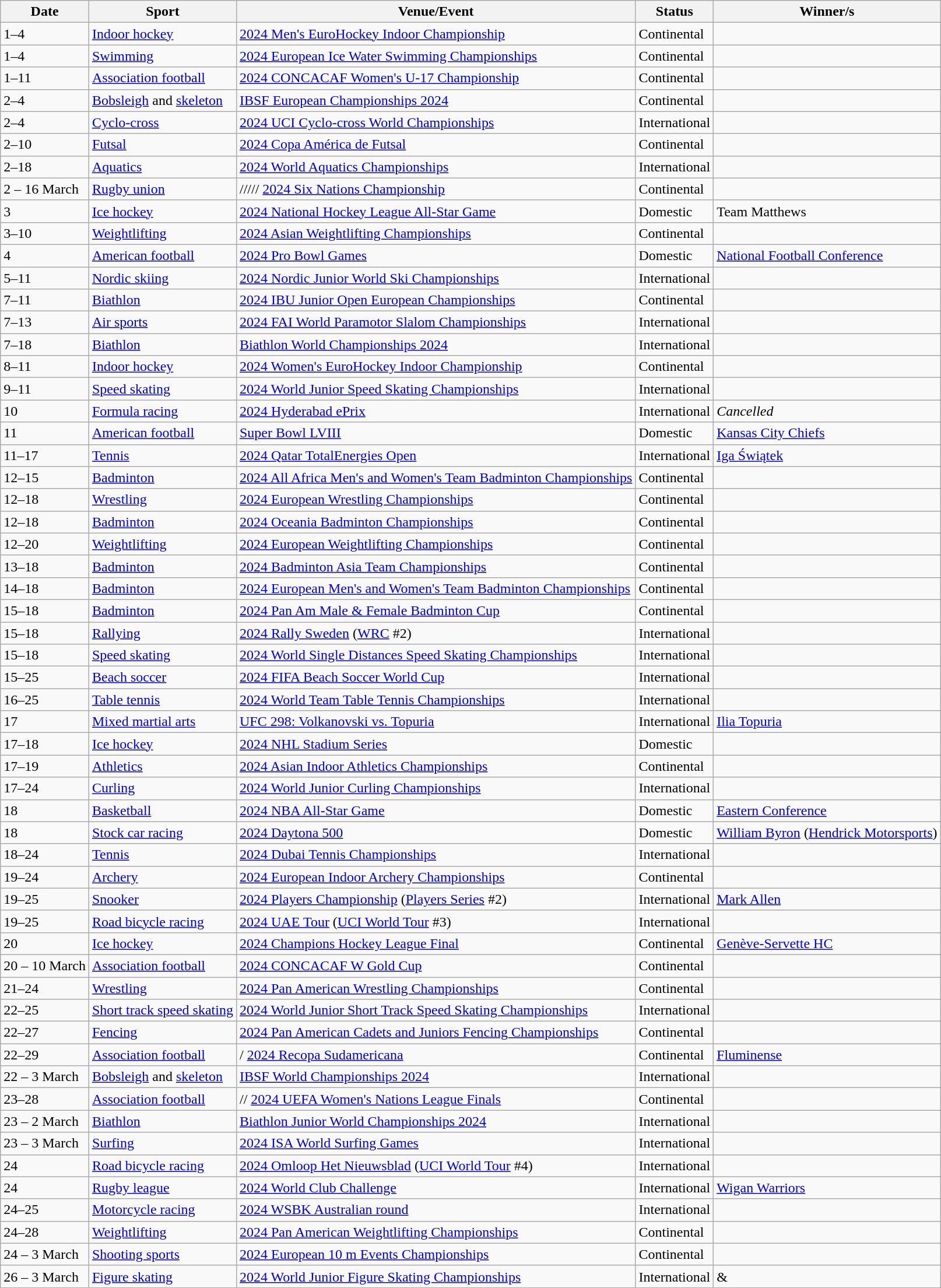<table class="wikitable source">
<tr>
<th>Date</th>
<th>Sport</th>
<th>Venue/Event</th>
<th>Status</th>
<th>Winner/s</th>
</tr>
<tr>
<td>1–4</td>
<td><a href='#'>Indoor hockey</a></td>
<td> <a href='#'>2024 Men's EuroHockey Indoor Championship</a></td>
<td>Continental</td>
<td></td>
</tr>
<tr>
<td>1–4</td>
<td><a href='#'>Swimming</a></td>
<td> <a href='#'>2024 European Ice Water Swimming Championships</a></td>
<td>Continental</td>
<td></td>
</tr>
<tr>
<td>1–11</td>
<td><a href='#'>Association football</a></td>
<td> <a href='#'>2024 CONCACAF Women's U-17 Championship</a></td>
<td>Continental</td>
<td></td>
</tr>
<tr>
<td>2–4</td>
<td><a href='#'>Bobsleigh</a> and <a href='#'>skeleton</a></td>
<td> <a href='#'>IBSF European Championships 2024</a></td>
<td>Continental</td>
<td></td>
</tr>
<tr>
<td>2–4</td>
<td><a href='#'>Cyclo-cross</a></td>
<td> <a href='#'>2024 UCI Cyclo-cross World Championships</a></td>
<td>International</td>
<td></td>
</tr>
<tr>
<td>2–10</td>
<td><a href='#'>Futsal</a></td>
<td> <a href='#'>2024 Copa América de Futsal</a></td>
<td>Continental</td>
<td></td>
</tr>
<tr>
<td>2–18</td>
<td><a href='#'>Aquatics</a></td>
<td> <a href='#'>2024 World Aquatics Championships</a></td>
<td>International</td>
<td></td>
</tr>
<tr>
<td>2 – 16 March</td>
<td><a href='#'>Rugby union</a></td>
<td>///// <a href='#'>2024 Six Nations Championship</a></td>
<td>Continental</td>
<td></td>
</tr>
<tr>
<td>3</td>
<td><a href='#'>Ice hockey</a></td>
<td> <a href='#'>2024 National Hockey League All-Star Game</a></td>
<td>Domestic</td>
<td>Team Matthews</td>
</tr>
<tr>
<td>3–10</td>
<td><a href='#'>Weightlifting</a></td>
<td> <a href='#'>2024 Asian Weightlifting Championships</a></td>
<td>Continental</td>
<td></td>
</tr>
<tr>
<td>4</td>
<td><a href='#'>American football</a></td>
<td> <a href='#'>2024 Pro Bowl Games</a></td>
<td>Domestic</td>
<td><a href='#'>National Football Conference</a></td>
</tr>
<tr>
<td>5–11</td>
<td><a href='#'>Nordic skiing</a></td>
<td> <a href='#'>2024 Nordic Junior World Ski Championships</a></td>
<td>International</td>
<td></td>
</tr>
<tr>
<td>7–11</td>
<td><a href='#'>Biathlon</a></td>
<td> <a href='#'>2024 IBU Junior Open European Championships</a></td>
<td>Continental</td>
<td></td>
</tr>
<tr>
<td>7–13</td>
<td><a href='#'>Air sports</a></td>
<td> <a href='#'>2024 FAI World Paramotor Slalom Championships</a></td>
<td>International</td>
<td></td>
</tr>
<tr>
<td>7–18</td>
<td><a href='#'>Biathlon</a></td>
<td> <a href='#'>Biathlon World Championships 2024</a></td>
<td>International</td>
<td></td>
</tr>
<tr>
<td>8–11</td>
<td><a href='#'>Indoor hockey</a></td>
<td> <a href='#'>2024 Women's EuroHockey Indoor Championship</a></td>
<td>Continental</td>
<td></td>
</tr>
<tr>
<td>9–11</td>
<td><a href='#'>Speed skating</a></td>
<td> <a href='#'>2024 World Junior Speed Skating Championships</a></td>
<td>International</td>
<td></td>
</tr>
<tr>
<td>10</td>
<td><a href='#'>Formula racing</a></td>
<td> <a href='#'>2024 Hyderabad ePrix</a></td>
<td>International</td>
<td><em>Cancelled</em></td>
</tr>
<tr>
<td>11</td>
<td><a href='#'>American football</a></td>
<td> <a href='#'>Super Bowl LVIII</a></td>
<td>Domestic</td>
<td> <a href='#'>Kansas City Chiefs</a></td>
</tr>
<tr>
<td>11–17</td>
<td><a href='#'>Tennis</a></td>
<td> <a href='#'>2024 Qatar TotalEnergies Open</a></td>
<td>International</td>
<td> <a href='#'>Iga Świątek</a></td>
</tr>
<tr>
<td>12–15</td>
<td><a href='#'>Badminton</a></td>
<td> <a href='#'>2024 All Africa Men's and Women's Team Badminton Championships</a></td>
<td>Continental</td>
<td></td>
</tr>
<tr>
<td>12–18</td>
<td><a href='#'>Wrestling</a></td>
<td> <a href='#'>2024 European Wrestling Championships</a></td>
<td>Continental</td>
<td></td>
</tr>
<tr>
<td>12–18</td>
<td><a href='#'>Badminton</a></td>
<td> <a href='#'>2024 Oceania Badminton Championships</a></td>
<td>Continental</td>
<td></td>
</tr>
<tr>
<td>12–20</td>
<td><a href='#'>Weightlifting</a></td>
<td> <a href='#'>2024 European Weightlifting Championships</a></td>
<td>Continental</td>
<td></td>
</tr>
<tr>
<td>13–18</td>
<td><a href='#'>Badminton</a></td>
<td> <a href='#'>2024 Badminton Asia Team Championships</a></td>
<td>Continental</td>
<td></td>
</tr>
<tr>
<td>14–18</td>
<td><a href='#'>Badminton</a></td>
<td> <a href='#'>2024 European Men's and Women's Team Badminton Championships</a></td>
<td>Continental</td>
<td></td>
</tr>
<tr>
<td>15–18</td>
<td><a href='#'>Badminton</a></td>
<td> <a href='#'>2024 Pan Am Male & Female Badminton Cup</a></td>
<td>Continental</td>
<td></td>
</tr>
<tr>
<td>15–18</td>
<td><a href='#'>Rallying</a></td>
<td> <a href='#'>2024 Rally Sweden</a> (<a href='#'>WRC</a> #2)</td>
<td>International</td>
<td></td>
</tr>
<tr>
<td>15–18</td>
<td><a href='#'>Speed skating</a></td>
<td> <a href='#'>2024 World Single Distances Speed Skating Championships</a></td>
<td>International</td>
<td></td>
</tr>
<tr>
<td>15–25</td>
<td><a href='#'>Beach soccer</a></td>
<td> <a href='#'>2024 FIFA Beach Soccer World Cup</a></td>
<td>International</td>
<td></td>
</tr>
<tr>
<td>16–25</td>
<td><a href='#'>Table tennis</a></td>
<td> <a href='#'>2024 World Team Table Tennis Championships</a></td>
<td>International</td>
<td></td>
</tr>
<tr>
<td>17</td>
<td><a href='#'>Mixed martial arts</a></td>
<td> <a href='#'>UFC 298: Volkanovski vs. Topuria</a></td>
<td>International</td>
<td> <a href='#'>Ilia Topuria</a></td>
</tr>
<tr>
<td>17–18</td>
<td><a href='#'>Ice hockey</a></td>
<td> <a href='#'>2024 NHL Stadium Series</a></td>
<td>Domestic</td>
<td></td>
</tr>
<tr>
<td>17–19</td>
<td><a href='#'>Athletics</a></td>
<td> <a href='#'>2024 Asian Indoor Athletics Championships</a></td>
<td>Continental</td>
<td></td>
</tr>
<tr>
<td>17–24</td>
<td><a href='#'>Curling</a></td>
<td> <a href='#'>2024 World Junior Curling Championships</a></td>
<td>International</td>
<td></td>
</tr>
<tr>
<td>18</td>
<td><a href='#'>Basketball</a></td>
<td> <a href='#'>2024 NBA All-Star Game</a></td>
<td>Domestic</td>
<td><a href='#'>Eastern Conference</a></td>
</tr>
<tr>
<td>18</td>
<td><a href='#'>Stock car racing</a></td>
<td> <a href='#'>2024 Daytona 500</a></td>
<td>Domestic</td>
<td><a href='#'>William Byron</a> (<a href='#'>Hendrick Motorsports</a>)</td>
</tr>
<tr>
<td>18–24</td>
<td><a href='#'>Tennis</a></td>
<td> <a href='#'>2024 Dubai Tennis Championships</a></td>
<td>International</td>
<td></td>
</tr>
<tr>
<td>19–24</td>
<td><a href='#'>Archery</a></td>
<td> <a href='#'>2024 European Indoor Archery Championships</a></td>
<td>Continental</td>
<td></td>
</tr>
<tr>
<td>19–25</td>
<td><a href='#'>Snooker</a></td>
<td> <a href='#'>2024 Players Championship</a> (<a href='#'>Players Series</a> #2)</td>
<td>International</td>
<td> <a href='#'>Mark Allen</a></td>
</tr>
<tr>
<td>19–25</td>
<td><a href='#'>Road bicycle racing</a></td>
<td> <a href='#'>2024 UAE Tour</a> (<a href='#'>UCI World Tour</a> #3)</td>
<td>International</td>
<td></td>
</tr>
<tr>
<td>20</td>
<td><a href='#'>Ice hockey</a></td>
<td> <a href='#'>2024 Champions Hockey League Final</a></td>
<td>Continental</td>
<td> <a href='#'>Genève-Servette HC</a></td>
</tr>
<tr>
<td>20 – 10 March</td>
<td><a href='#'>Association football</a></td>
<td> <a href='#'>2024 CONCACAF W Gold Cup</a></td>
<td>Continental</td>
<td></td>
</tr>
<tr>
<td>21–24</td>
<td><a href='#'>Wrestling</a></td>
<td> <a href='#'>2024 Pan American Wrestling Championships</a></td>
<td>Continental</td>
<td></td>
</tr>
<tr>
<td>22–25</td>
<td><a href='#'>Short track speed skating</a></td>
<td> <a href='#'>2024 World Junior Short Track Speed Skating Championships</a></td>
<td>International</td>
<td></td>
</tr>
<tr>
<td>22–27</td>
<td><a href='#'>Fencing</a></td>
<td> <a href='#'>2024 Pan American Cadets and Juniors Fencing Championships</a></td>
<td>Continental</td>
<td></td>
</tr>
<tr>
<td>22–29</td>
<td><a href='#'>Association football</a></td>
<td>/ <a href='#'>2024 Recopa Sudamericana</a></td>
<td>Continental</td>
<td> <a href='#'>Fluminense</a></td>
</tr>
<tr>
<td>22 – 3 March</td>
<td><a href='#'>Bobsleigh</a> and <a href='#'>skeleton</a></td>
<td> <a href='#'>IBSF World Championships 2024</a></td>
<td>International</td>
<td></td>
</tr>
<tr>
<td>23–28</td>
<td><a href='#'>Association football</a></td>
<td>// <a href='#'>2024 UEFA Women's Nations League Finals</a></td>
<td>Continental</td>
<td></td>
</tr>
<tr>
<td>23 – 2 March</td>
<td><a href='#'>Biathlon</a></td>
<td> <a href='#'>Biathlon Junior World Championships 2024</a></td>
<td>International</td>
<td></td>
</tr>
<tr>
<td>23 – 3 March</td>
<td><a href='#'>Surfing</a></td>
<td> <a href='#'>2024 ISA World Surfing Games</a></td>
<td>International</td>
<td></td>
</tr>
<tr>
<td>24</td>
<td><a href='#'>Road bicycle racing</a></td>
<td> <a href='#'>2024 Omloop Het Nieuwsblad</a> (<a href='#'>UCI World Tour</a> #4)</td>
<td>International</td>
<td></td>
</tr>
<tr>
<td>24</td>
<td><a href='#'>Rugby league</a></td>
<td> <a href='#'>2024 World Club Challenge</a></td>
<td>International</td>
<td> <a href='#'>Wigan Warriors</a></td>
</tr>
<tr>
<td>24–25</td>
<td><a href='#'>Motorcycle racing</a></td>
<td> <a href='#'>2024 WSBK Australian round</a></td>
<td>International</td>
<td></td>
</tr>
<tr>
<td>24–28</td>
<td><a href='#'>Weightlifting</a></td>
<td> <a href='#'>2024 Pan American Weightlifting Championships</a></td>
<td>Continental</td>
<td></td>
</tr>
<tr>
<td>24 – 3 March</td>
<td><a href='#'>Shooting sports</a></td>
<td> <a href='#'>2024 European 10 m Events Championships</a></td>
<td>Continental</td>
<td></td>
</tr>
<tr>
<td>26 – 3 March</td>
<td><a href='#'>Figure skating</a></td>
<td> <a href='#'>2024 World Junior Figure Skating Championships</a></td>
<td>International</td>
<td> & </td>
</tr>
</table>
